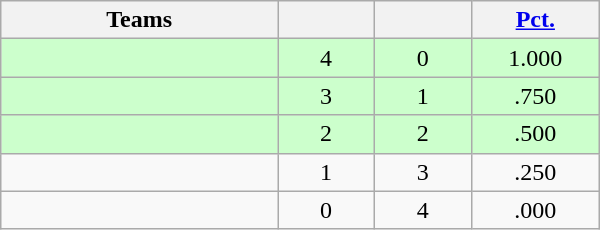<table class="wikitable" width="400" style="text-align:center;">
<tr>
<th width="20%">Teams</th>
<th width="7%"></th>
<th width="7%"></th>
<th width="8%"><a href='#'>Pct.</a></th>
</tr>
<tr style="background-color:#cfc">
<td align=left></td>
<td>4</td>
<td>0</td>
<td>1.000</td>
</tr>
<tr style="background-color:#cfc">
<td align=left></td>
<td>3</td>
<td>1</td>
<td>.750</td>
</tr>
<tr style="background-color:#cfc">
<td align=left></td>
<td>2</td>
<td>2</td>
<td>.500</td>
</tr>
<tr>
<td align=left></td>
<td>1</td>
<td>3</td>
<td>.250</td>
</tr>
<tr>
<td align=left></td>
<td>0</td>
<td>4</td>
<td>.000</td>
</tr>
</table>
